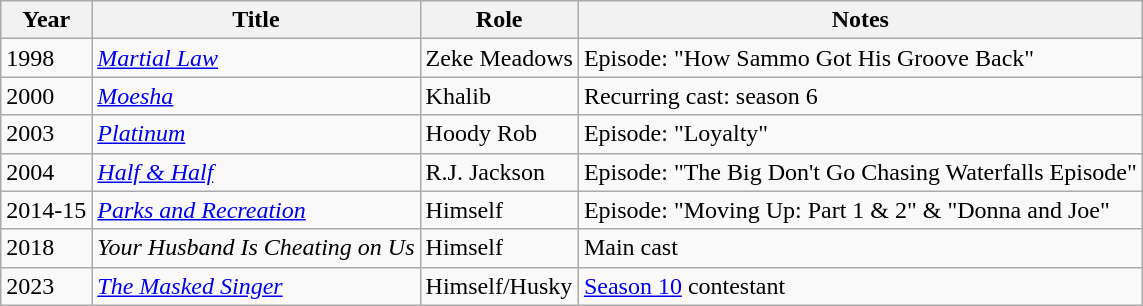<table class="wikitable plainrowheaders sortable" style="margin-right: 0;">
<tr>
<th scope="col">Year</th>
<th scope="col">Title</th>
<th scope="col">Role</th>
<th scope="col" class="unsortable">Notes</th>
</tr>
<tr>
<td>1998</td>
<td><em><a href='#'>Martial Law</a></em></td>
<td>Zeke Meadows</td>
<td>Episode: "How Sammo Got His Groove Back"</td>
</tr>
<tr>
<td>2000</td>
<td><em><a href='#'>Moesha</a></em></td>
<td>Khalib</td>
<td>Recurring cast: season 6</td>
</tr>
<tr>
<td>2003</td>
<td><em><a href='#'>Platinum</a></em></td>
<td>Hoody Rob</td>
<td>Episode: "Loyalty"</td>
</tr>
<tr>
<td>2004</td>
<td><em><a href='#'>Half & Half</a></em></td>
<td>R.J. Jackson</td>
<td>Episode: "The Big Don't Go Chasing Waterfalls Episode"</td>
</tr>
<tr>
<td>2014-15</td>
<td><em><a href='#'>Parks and Recreation</a></em></td>
<td>Himself</td>
<td>Episode: "Moving Up: Part 1 & 2" & "Donna and Joe"</td>
</tr>
<tr>
<td>2018</td>
<td><em>Your Husband Is Cheating on Us</em></td>
<td>Himself</td>
<td>Main cast</td>
</tr>
<tr>
<td>2023</td>
<td><em><a href='#'>The Masked Singer</a></em></td>
<td>Himself/Husky</td>
<td><a href='#'>Season 10</a> contestant</td>
</tr>
</table>
